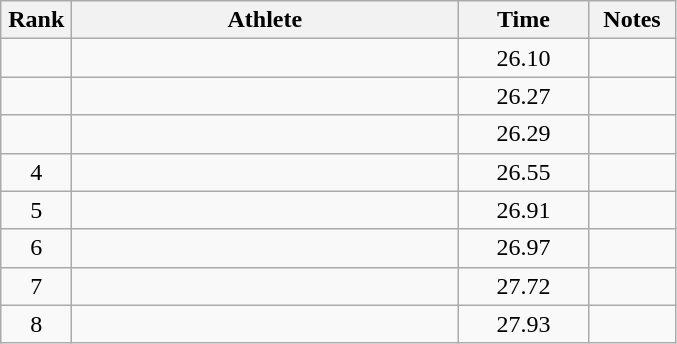<table class="wikitable" style="text-align:center">
<tr>
<th width=40>Rank</th>
<th width=250>Athlete</th>
<th width=80>Time</th>
<th width=50>Notes</th>
</tr>
<tr>
<td></td>
<td align=left></td>
<td>26.10</td>
<td></td>
</tr>
<tr>
<td></td>
<td align=left></td>
<td>26.27</td>
<td></td>
</tr>
<tr>
<td></td>
<td align=left></td>
<td>26.29</td>
<td></td>
</tr>
<tr>
<td>4</td>
<td align=left></td>
<td>26.55</td>
<td></td>
</tr>
<tr>
<td>5</td>
<td align=left></td>
<td>26.91</td>
<td></td>
</tr>
<tr>
<td>6</td>
<td align=left></td>
<td>26.97</td>
<td></td>
</tr>
<tr>
<td>7</td>
<td align=left></td>
<td>27.72</td>
<td></td>
</tr>
<tr>
<td>8</td>
<td align=left></td>
<td>27.93</td>
<td></td>
</tr>
</table>
